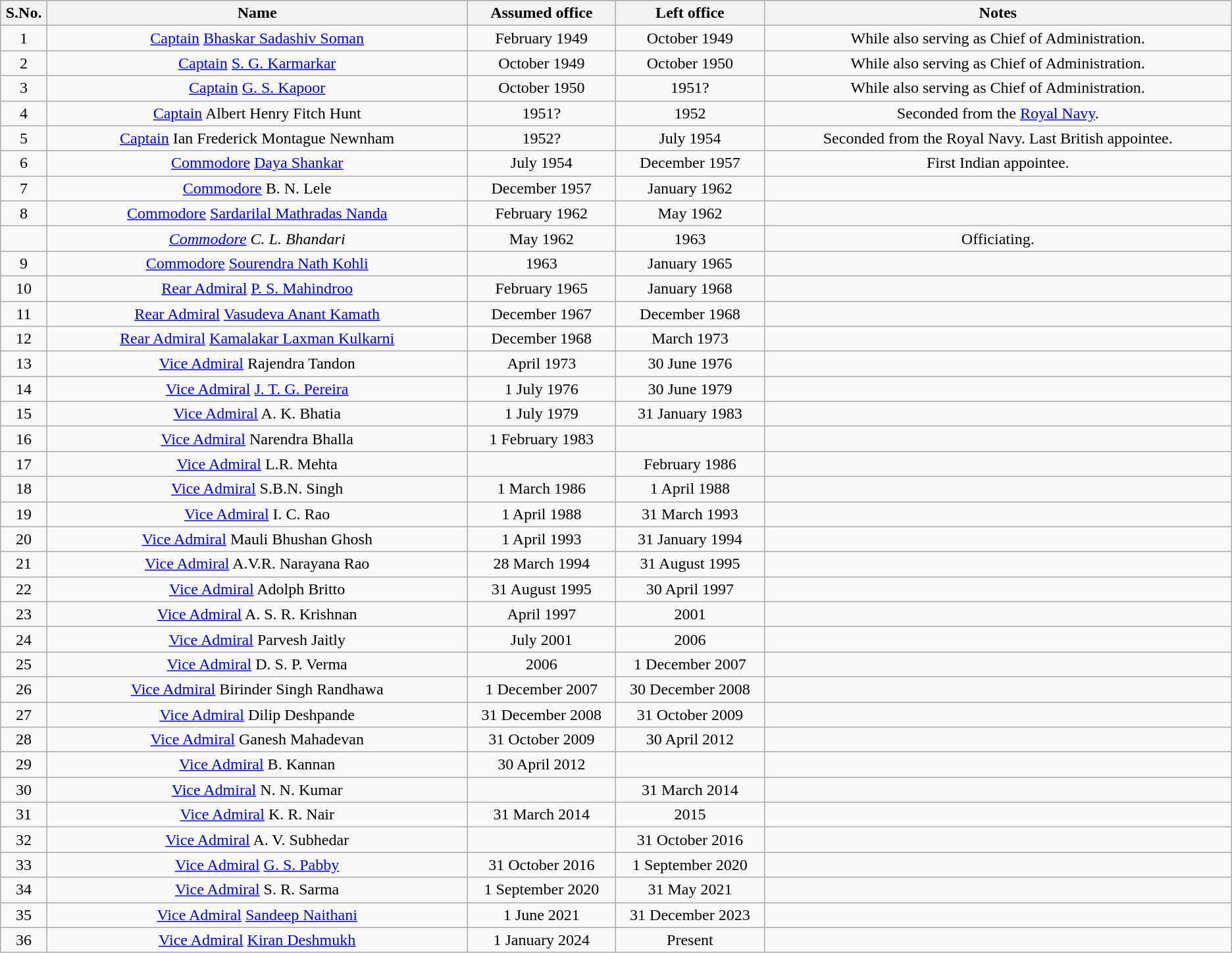<table class="wikitable" style="text-align:center">
<tr style="background:#cccccc">
<th scope="col" style="width: 40px;">S.No.</th>
<th scope="col" style="width: 450px;">Name</th>
<th scope="col" style="width: 150px;">Assumed office</th>
<th scope="col" style="width: 150px;">Left office</th>
<th scope="col" style="width: 500px;">Notes</th>
</tr>
<tr>
<td>1</td>
<td><a href='#'>Captain</a> <a href='#'>Bhaskar Sadashiv Soman</a></td>
<td>February 1949</td>
<td>October 1949</td>
<td>While also serving as Chief of Administration.</td>
</tr>
<tr>
<td>2</td>
<td><a href='#'>Captain</a> <a href='#'>S. G. Karmarkar</a></td>
<td>October 1949</td>
<td>October 1950</td>
<td>While also serving as Chief of Administration.</td>
</tr>
<tr>
<td>3</td>
<td><a href='#'>Captain</a> <a href='#'>G. S. Kapoor</a></td>
<td>October 1950</td>
<td>1951?</td>
<td>While also serving as Chief of Administration.</td>
</tr>
<tr>
<td>4</td>
<td><a href='#'>Captain</a> Albert Henry Fitch Hunt</td>
<td>1951?</td>
<td>1952</td>
<td>Seconded from the <a href='#'>Royal Navy</a>.</td>
</tr>
<tr>
<td>5</td>
<td><a href='#'>Captain</a> Ian Frederick Montague Newnham</td>
<td>1952?</td>
<td>July 1954</td>
<td>Seconded from the Royal Navy. Last British appointee.</td>
</tr>
<tr>
<td>6</td>
<td><a href='#'>Commodore</a> <a href='#'>Daya Shankar</a> </td>
<td>July 1954 </td>
<td>December 1957</td>
<td>First Indian appointee.</td>
</tr>
<tr>
<td>7</td>
<td><a href='#'>Commodore</a> B. N. Lele</td>
<td>December 1957</td>
<td>January 1962</td>
<td></td>
</tr>
<tr>
<td>8</td>
<td><a href='#'>Commodore</a> <a href='#'>Sardarilal Mathradas Nanda</a></td>
<td>February 1962</td>
<td>May 1962</td>
<td></td>
</tr>
<tr>
<td></td>
<td><em><a href='#'>Commodore</a> C. L. Bhandari</em></td>
<td>May 1962</td>
<td>1963</td>
<td>Officiating.</td>
</tr>
<tr>
<td>9</td>
<td><a href='#'>Commodore</a> <a href='#'>Sourendra Nath Kohli</a></td>
<td>1963</td>
<td>January 1965</td>
<td></td>
</tr>
<tr>
<td>10</td>
<td><a href='#'>Rear Admiral</a> <a href='#'>P. S. Mahindroo</a></td>
<td>February 1965</td>
<td>January 1968</td>
<td></td>
</tr>
<tr>
<td>11</td>
<td><a href='#'>Rear Admiral</a> <a href='#'>Vasudeva Anant Kamath</a></td>
<td>December 1967</td>
<td>December 1968</td>
<td></td>
</tr>
<tr>
<td>12</td>
<td><a href='#'>Rear Admiral</a> <a href='#'>Kamalakar Laxman Kulkarni</a></td>
<td>December 1968</td>
<td>March 1973</td>
<td></td>
</tr>
<tr>
<td>13</td>
<td><a href='#'>Vice Admiral</a> Rajendra Tandon </td>
<td>April 1973 </td>
<td>30 June 1976</td>
<td></td>
</tr>
<tr>
<td>14</td>
<td><a href='#'>Vice Admiral</a> <a href='#'>J. T. G. Pereira</a> </td>
<td>1 July 1976</td>
<td>30 June 1979</td>
<td></td>
</tr>
<tr>
<td>15</td>
<td><a href='#'>Vice Admiral</a> A. K. Bhatia </td>
<td>1 July 1979</td>
<td>31 January 1983</td>
<td></td>
</tr>
<tr>
<td>16</td>
<td><a href='#'>Vice Admiral</a> Narendra Bhalla </td>
<td>1 February 1983</td>
<td></td>
<td></td>
</tr>
<tr>
<td>17</td>
<td><a href='#'>Vice Admiral</a> L.R. Mehta</td>
<td></td>
<td>February 1986</td>
<td></td>
</tr>
<tr>
<td>18</td>
<td><a href='#'>Vice Admiral</a> S.B.N. Singh </td>
<td>1 March 1986</td>
<td>1 April 1988</td>
<td></td>
</tr>
<tr>
<td>19</td>
<td><a href='#'>Vice Admiral</a> I. C. Rao </td>
<td>1 April 1988</td>
<td>31 March 1993</td>
<td></td>
</tr>
<tr>
<td>20</td>
<td><a href='#'>Vice Admiral</a> Mauli Bhushan Ghosh </td>
<td>1 April 1993</td>
<td>31 January 1994</td>
<td></td>
</tr>
<tr>
<td>21</td>
<td><a href='#'>Vice Admiral</a> A.V.R. Narayana Rao </td>
<td>28 March 1994</td>
<td>31 August 1995</td>
<td></td>
</tr>
<tr>
<td>22</td>
<td><a href='#'>Vice Admiral</a> Adolph Britto </td>
<td>31 August 1995</td>
<td>30 April 1997</td>
<td></td>
</tr>
<tr>
<td>23</td>
<td><a href='#'>Vice Admiral</a> A. S. R. Krishnan </td>
<td>April 1997</td>
<td>2001</td>
<td></td>
</tr>
<tr>
<td>24</td>
<td><a href='#'>Vice Admiral</a> Parvesh Jaitly</td>
<td>July 2001</td>
<td>2006</td>
<td></td>
</tr>
<tr>
<td>25</td>
<td><a href='#'>Vice Admiral</a> D. S. P. Verma </td>
<td>2006</td>
<td>1 December 2007</td>
<td></td>
</tr>
<tr>
<td>26</td>
<td><a href='#'>Vice Admiral</a> Birinder Singh Randhawa </td>
<td>1 December 2007</td>
<td>30 December 2008</td>
<td></td>
</tr>
<tr>
<td>27</td>
<td><a href='#'>Vice Admiral</a> Dilip Deshpande </td>
<td>31 December 2008</td>
<td>31 October 2009</td>
<td></td>
</tr>
<tr>
<td>28</td>
<td><a href='#'>Vice Admiral</a> Ganesh Mahadevan </td>
<td>31 October 2009</td>
<td>30 April 2012</td>
<td></td>
</tr>
<tr>
<td>29</td>
<td><a href='#'>Vice Admiral</a> B. Kannan </td>
<td>30 April 2012</td>
<td></td>
<td></td>
</tr>
<tr>
<td>30</td>
<td><a href='#'>Vice Admiral</a> N. N. Kumar </td>
<td></td>
<td>31 March 2014</td>
<td></td>
</tr>
<tr>
<td>31</td>
<td><a href='#'>Vice Admiral</a> K. R. Nair </td>
<td>31 March 2014</td>
<td>2015</td>
<td></td>
</tr>
<tr>
<td>32</td>
<td><a href='#'>Vice Admiral</a> A. V. Subhedar </td>
<td></td>
<td>31 October 2016</td>
<td></td>
</tr>
<tr>
<td>33</td>
<td><a href='#'>Vice Admiral</a> <a href='#'>G. S. Pabby</a> </td>
<td>31 October 2016</td>
<td>1 September 2020</td>
<td></td>
</tr>
<tr>
<td>34</td>
<td><a href='#'>Vice Admiral</a> S. R. Sarma </td>
<td>1 September 2020</td>
<td>31 May 2021</td>
<td></td>
</tr>
<tr>
<td>35</td>
<td><a href='#'>Vice Admiral</a> <a href='#'>Sandeep Naithani</a> </td>
<td>1 June 2021</td>
<td>31 December 2023</td>
<td></td>
</tr>
<tr>
<td>36</td>
<td><a href='#'>Vice Admiral</a> <a href='#'>Kiran Deshmukh</a> </td>
<td>1 January 2024</td>
<td>Present</td>
<td></td>
</tr>
</table>
